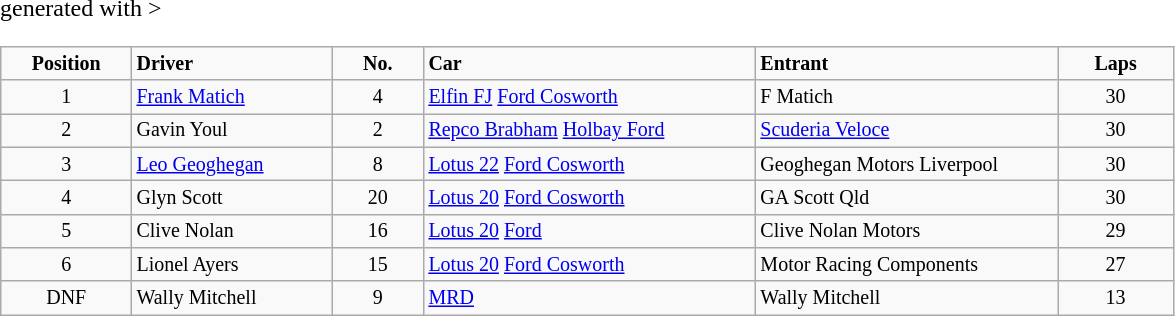<table class="wikitable" <hiddentext>generated with >
<tr style="font-size:10pt;font-weight:bold">
<td width="81" height="14" align="center">Position</td>
<td width="127">Driver</td>
<td width="55" align="center">No.</td>
<td width="215">Car</td>
<td width="195">Entrant</td>
<td width="71" align="center">Laps</td>
</tr>
<tr style="font-size:10pt">
<td height="14" align="center">1</td>
<td><a href='#'>Frank Matich</a></td>
<td align="center">4</td>
<td><a href='#'>Elfin FJ</a> <a href='#'>Ford Cosworth</a></td>
<td>F Matich</td>
<td align="center">30</td>
</tr>
<tr style="font-size:10pt">
<td height="14" align="center">2</td>
<td>Gavin Youl</td>
<td align="center">2</td>
<td><a href='#'>Repco Brabham</a> <a href='#'>Holbay Ford</a></td>
<td><a href='#'>Scuderia Veloce</a></td>
<td align="center">30</td>
</tr>
<tr style="font-size:10pt">
<td height="14" align="center">3</td>
<td><a href='#'>Leo Geoghegan</a></td>
<td align="center">8</td>
<td><a href='#'>Lotus 22</a> <a href='#'>Ford Cosworth</a></td>
<td>Geoghegan Motors Liverpool</td>
<td align="center">30</td>
</tr>
<tr style="font-size:10pt">
<td height="14" align="center">4</td>
<td>Glyn Scott</td>
<td align="center">20</td>
<td><a href='#'>Lotus 20</a> <a href='#'>Ford Cosworth</a></td>
<td>GA Scott Qld</td>
<td align="center">30</td>
</tr>
<tr style="font-size:10pt">
<td height="14" align="center">5</td>
<td>Clive Nolan</td>
<td align="center">16</td>
<td><a href='#'>Lotus 20</a> <a href='#'>Ford</a></td>
<td>Clive Nolan Motors</td>
<td align="center">29</td>
</tr>
<tr style="font-size:10pt">
<td height="14" align="center">6</td>
<td>Lionel Ayers</td>
<td align="center">15</td>
<td><a href='#'>Lotus 20</a> <a href='#'>Ford Cosworth</a></td>
<td>Motor Racing Components</td>
<td align="center">27</td>
</tr>
<tr style="font-size:10pt">
<td height="14" align="center">DNF</td>
<td>Wally Mitchell</td>
<td align="center">9</td>
<td><a href='#'>MRD</a></td>
<td>Wally Mitchell</td>
<td align="center">13</td>
</tr>
</table>
